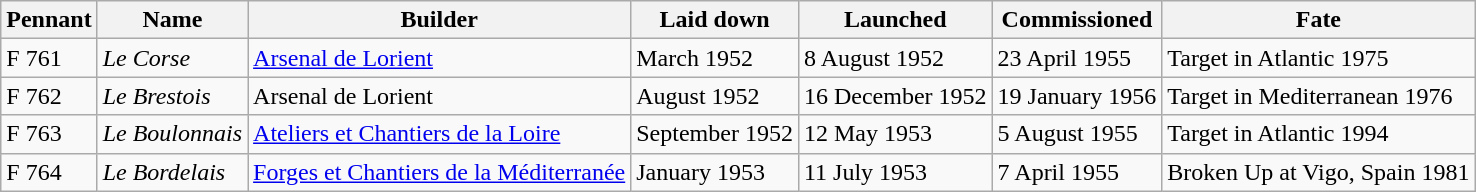<table class="wikitable">
<tr>
<th>Pennant</th>
<th>Name</th>
<th>Builder</th>
<th>Laid down</th>
<th>Launched</th>
<th>Commissioned</th>
<th>Fate</th>
</tr>
<tr>
<td>F 761</td>
<td><em>Le Corse</em></td>
<td><a href='#'>Arsenal de Lorient</a></td>
<td>March 1952</td>
<td>8 August 1952</td>
<td>23 April 1955</td>
<td>Target in Atlantic 1975</td>
</tr>
<tr>
<td>F 762</td>
<td><em>Le Brestois</em></td>
<td>Arsenal de Lorient</td>
<td>August 1952</td>
<td>16 December 1952</td>
<td>19 January 1956</td>
<td>Target in Mediterranean 1976</td>
</tr>
<tr>
<td>F 763</td>
<td><em>Le Boulonnais</em></td>
<td><a href='#'>Ateliers et Chantiers de la Loire</a></td>
<td>September 1952</td>
<td>12 May 1953</td>
<td>5 August 1955</td>
<td>Target in Atlantic 1994</td>
</tr>
<tr>
<td>F 764</td>
<td><em>Le Bordelais</em></td>
<td><a href='#'>Forges et Chantiers de la Méditerranée</a></td>
<td>January 1953</td>
<td>11 July 1953</td>
<td>7 April 1955</td>
<td>Broken Up at Vigo, Spain 1981</td>
</tr>
</table>
